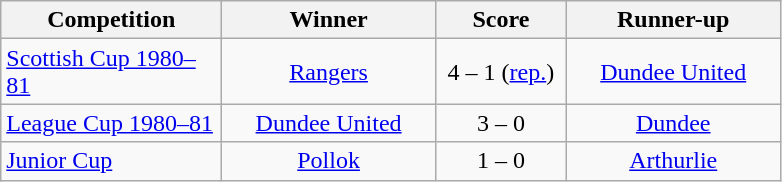<table class="wikitable" style="text-align: center;">
<tr>
<th width=140>Competition</th>
<th width=135>Winner</th>
<th width=80>Score</th>
<th width=135>Runner-up</th>
</tr>
<tr>
<td align=left><a href='#'>Scottish Cup 1980–81</a></td>
<td><a href='#'>Rangers</a></td>
<td>4 – 1 (<a href='#'>rep.</a>)</td>
<td><a href='#'>Dundee United</a></td>
</tr>
<tr>
<td align=left><a href='#'>League Cup 1980–81</a></td>
<td><a href='#'>Dundee United</a></td>
<td>3 – 0</td>
<td><a href='#'>Dundee</a></td>
</tr>
<tr>
<td align=left><a href='#'>Junior Cup</a></td>
<td><a href='#'>Pollok</a></td>
<td>1 – 0</td>
<td><a href='#'>Arthurlie</a></td>
</tr>
</table>
